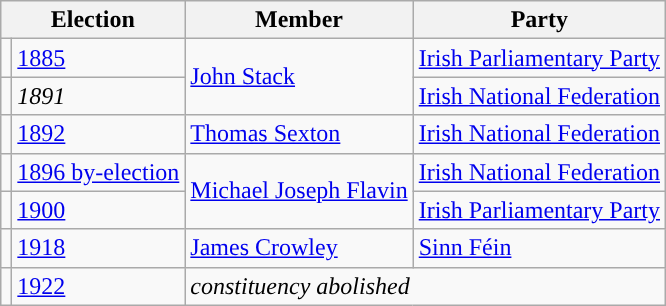<table class="wikitable">
<tr>
<th colspan="2">Election</th>
<th>Member</th>
<th>Party</th>
</tr>
<tr>
<td style="background-color: "></td>
<td><a href='#'>1885</a></td>
<td rowspan="2"><a href='#'>John Stack</a></td>
<td><a href='#'>Irish Parliamentary Party</a></td>
</tr>
<tr>
<td style="background-color: "></td>
<td><em>1891</em></td>
<td><a href='#'>Irish National Federation</a></td>
</tr>
<tr>
<td style="background-color: "></td>
<td><a href='#'>1892</a></td>
<td><a href='#'>Thomas Sexton</a></td>
<td><a href='#'>Irish National Federation</a></td>
</tr>
<tr>
<td style="background-color: "></td>
<td><a href='#'>1896 by-election</a></td>
<td rowspan="2"><a href='#'>Michael Joseph Flavin</a></td>
<td><a href='#'>Irish National Federation</a></td>
</tr>
<tr>
<td style="background-color: "></td>
<td><a href='#'>1900</a></td>
<td><a href='#'>Irish Parliamentary Party</a></td>
</tr>
<tr>
<td style="background-color: "></td>
<td><a href='#'>1918</a></td>
<td><a href='#'>James Crowley</a></td>
<td><a href='#'>Sinn Féin</a></td>
</tr>
<tr>
<td></td>
<td><a href='#'>1922</a></td>
<td colspan="2"><em>constituency abolished</em></td>
</tr>
</table>
